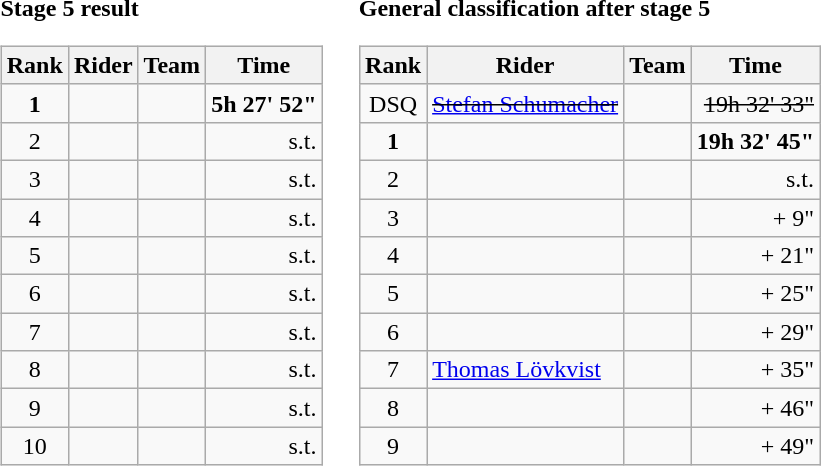<table>
<tr>
<td><strong>Stage 5 result</strong><br><table class="wikitable">
<tr>
<th>Rank</th>
<th>Rider</th>
<th>Team</th>
<th>Time</th>
</tr>
<tr>
<td style="text-align:center;"><strong>1</strong></td>
<td><strong></strong></td>
<td><strong></strong></td>
<td style="text-align:right;"><strong>5h 27' 52"</strong></td>
</tr>
<tr>
<td style="text-align:center;">2</td>
<td></td>
<td></td>
<td style="text-align:right;">s.t.</td>
</tr>
<tr>
<td style="text-align:center;">3</td>
<td></td>
<td></td>
<td style="text-align:right;">s.t.</td>
</tr>
<tr>
<td style="text-align:center;">4</td>
<td></td>
<td></td>
<td style="text-align:right;">s.t.</td>
</tr>
<tr>
<td style="text-align:center;">5</td>
<td></td>
<td></td>
<td style="text-align:right;">s.t.</td>
</tr>
<tr>
<td style="text-align:center;">6</td>
<td></td>
<td></td>
<td style="text-align:right;">s.t.</td>
</tr>
<tr>
<td style="text-align:center;">7</td>
<td></td>
<td></td>
<td style="text-align:right;">s.t.</td>
</tr>
<tr>
<td style="text-align:center;">8</td>
<td></td>
<td></td>
<td style="text-align:right;">s.t.</td>
</tr>
<tr>
<td style="text-align:center;">9</td>
<td></td>
<td></td>
<td style="text-align:right;">s.t.</td>
</tr>
<tr>
<td style="text-align:center;">10</td>
<td></td>
<td></td>
<td style="text-align:right;">s.t.</td>
</tr>
</table>
</td>
<td></td>
<td><strong>General classification after stage 5</strong><br><table class="wikitable">
<tr>
<th>Rank</th>
<th>Rider</th>
<th>Team</th>
<th>Time</th>
</tr>
<tr>
<td style="text-align:center;">DSQ</td>
<td><s> <a href='#'>Stefan Schumacher</a> </s></td>
<td><s></s></td>
<td style="text-align:right;"><s>19h 32' 33"</s></td>
</tr>
<tr>
<td style="text-align:center;"><strong>1</strong></td>
<td><strong></strong></td>
<td><strong></strong></td>
<td style="text-align:right;"><strong>19h 32' 45"</strong></td>
</tr>
<tr>
<td style="text-align:center;">2</td>
<td></td>
<td></td>
<td style="text-align:right;">s.t.</td>
</tr>
<tr>
<td style="text-align:center;">3</td>
<td></td>
<td></td>
<td style="text-align:right;">+ 9"</td>
</tr>
<tr>
<td style="text-align:center;">4</td>
<td></td>
<td></td>
<td style="text-align:right;">+ 21"</td>
</tr>
<tr>
<td style="text-align:center;">5</td>
<td></td>
<td></td>
<td style="text-align:right;">+ 25"</td>
</tr>
<tr>
<td style="text-align:center;">6</td>
<td></td>
<td></td>
<td style="text-align:right;">+ 29"</td>
</tr>
<tr>
<td style="text-align:center;">7</td>
<td> <a href='#'>Thomas Lövkvist</a> </td>
<td></td>
<td style="text-align:right;">+ 35"</td>
</tr>
<tr>
<td style="text-align:center;">8</td>
<td></td>
<td></td>
<td style="text-align:right;">+ 46"</td>
</tr>
<tr>
<td style="text-align:center;">9</td>
<td></td>
<td></td>
<td style="text-align:right;">+ 49"</td>
</tr>
</table>
</td>
</tr>
</table>
